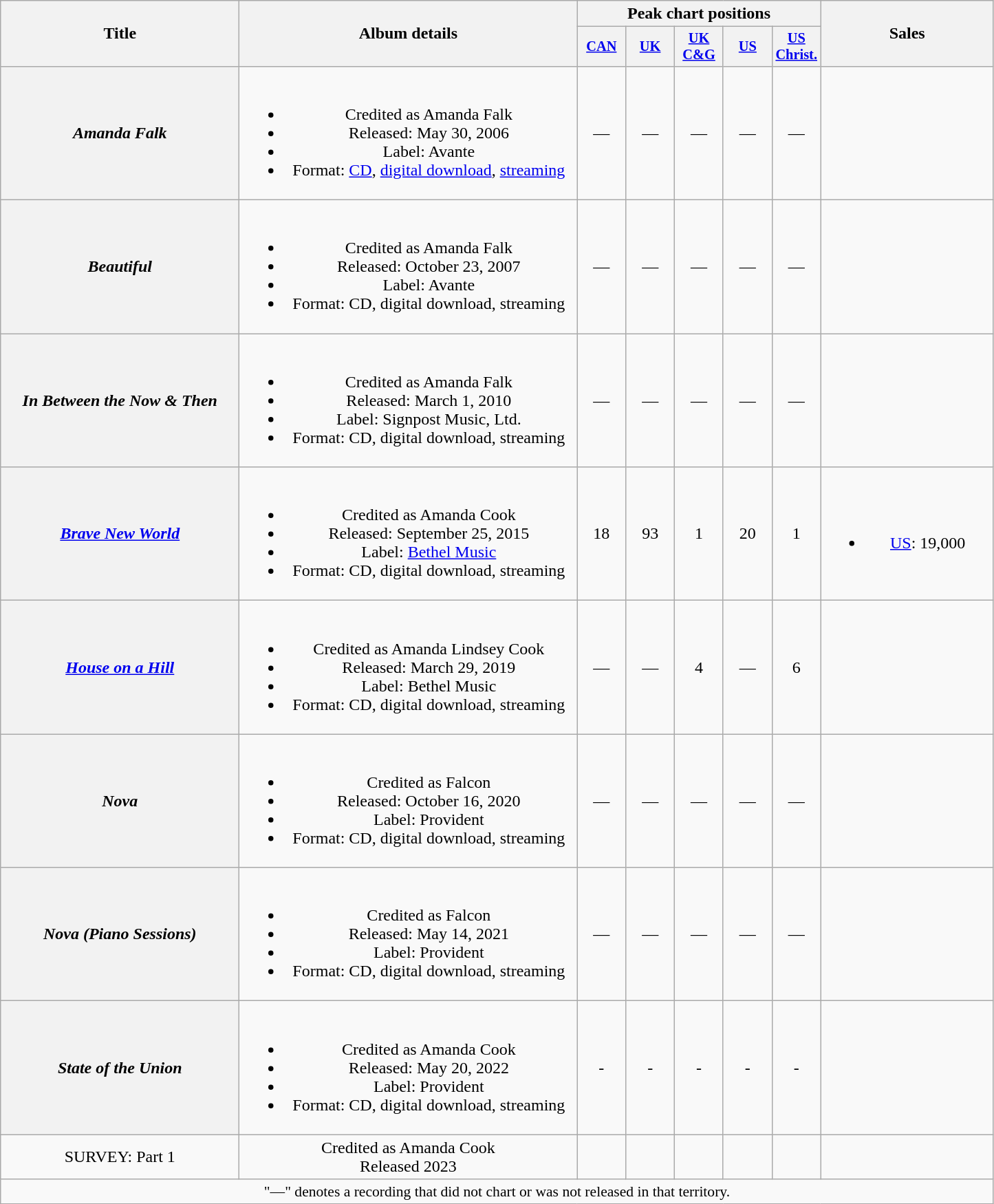<table class="wikitable plainrowheaders" style="text-align:center;">
<tr>
<th scope="col" rowspan="2" style="width:14em;">Title</th>
<th scope="col" rowspan="2" style="width:20em;">Album details</th>
<th scope="col" colspan="5">Peak chart positions</th>
<th scope="col" rowspan="2" style="width:10em;">Sales</th>
</tr>
<tr>
<th scope="col" style="width:3em;font-size:85%;"><a href='#'>CAN</a><br></th>
<th scope="col" style="width:3em;font-size:85%;"><a href='#'>UK</a><br></th>
<th scope="col" style="width:3em;font-size:85%;"><a href='#'>UK<br>C&G</a></th>
<th scope="col" style="width:3em;font-size:85%;"><a href='#'>US</a><br></th>
<th scope="col" style="width:3em;font-size:85%;"><a href='#'>US<br>Christ.</a><br></th>
</tr>
<tr>
<th scope="row"><em>Amanda Falk</em></th>
<td><br><ul><li>Credited as Amanda Falk</li><li>Released: May 30, 2006</li><li>Label: Avante</li><li>Format: <a href='#'>CD</a>, <a href='#'>digital download</a>, <a href='#'>streaming</a></li></ul></td>
<td>—</td>
<td>—</td>
<td>—</td>
<td>—</td>
<td>—</td>
<td></td>
</tr>
<tr>
<th scope="row"><em>Beautiful</em></th>
<td><br><ul><li>Credited as Amanda Falk</li><li>Released: October 23, 2007</li><li>Label: Avante</li><li>Format: CD, digital download, streaming</li></ul></td>
<td>—</td>
<td>—</td>
<td>—</td>
<td>—</td>
<td>—</td>
<td></td>
</tr>
<tr>
<th scope="row"><em>In Between the Now & Then</em></th>
<td><br><ul><li>Credited as Amanda Falk</li><li>Released: March 1, 2010</li><li>Label: Signpost Music, Ltd.</li><li>Format: CD, digital download, streaming</li></ul></td>
<td>—</td>
<td>—</td>
<td>—</td>
<td>—</td>
<td>—</td>
<td></td>
</tr>
<tr>
<th scope="row"><em><a href='#'>Brave New World</a></em></th>
<td><br><ul><li>Credited as Amanda Cook</li><li>Released: September 25, 2015</li><li>Label: <a href='#'>Bethel Music</a></li><li>Format: CD, digital download, streaming</li></ul></td>
<td>18</td>
<td>93</td>
<td>1</td>
<td>20</td>
<td>1</td>
<td><br><ul><li><a href='#'>US</a>: 19,000</li></ul></td>
</tr>
<tr>
<th scope="row"><em><a href='#'>House on a Hill</a></em></th>
<td><br><ul><li>Credited as Amanda Lindsey Cook</li><li>Released: March 29, 2019</li><li>Label: Bethel Music</li><li>Format: CD, digital download, streaming</li></ul></td>
<td>—</td>
<td>—</td>
<td>4</td>
<td>—</td>
<td>6</td>
<td></td>
</tr>
<tr>
<th scope="row"><em>Nova</em></th>
<td><br><ul><li>Credited as Falcon</li><li>Released: October 16, 2020</li><li>Label: Provident</li><li>Format: CD, digital download, streaming</li></ul></td>
<td>—</td>
<td>—</td>
<td>—</td>
<td>—</td>
<td>—</td>
<td></td>
</tr>
<tr>
<th scope="row"><em>Nova (Piano Sessions)</em></th>
<td><br><ul><li>Credited as Falcon</li><li>Released: May 14, 2021</li><li>Label: Provident</li><li>Format: CD, digital download, streaming</li></ul></td>
<td>—</td>
<td>—</td>
<td>—</td>
<td>—</td>
<td>—</td>
<td></td>
</tr>
<tr>
<th scope="row"><em>State of the Union</em></th>
<td><br><ul><li>Credited as Amanda Cook</li><li>Released: May 20, 2022</li><li>Label: Provident</li><li>Format: CD, digital download, streaming</li></ul></td>
<td>-</td>
<td>-</td>
<td>-</td>
<td>-</td>
<td>-</td>
<td></td>
</tr>
<tr>
<td>SURVEY: Part 1</td>
<td>Credited as Amanda Cook<br>Released 2023</td>
<td></td>
<td></td>
<td></td>
<td></td>
<td></td>
<td></td>
</tr>
<tr>
<td colspan="8" style="font-size:90%">"—" denotes a recording that did not chart or was not released in that territory.</td>
</tr>
</table>
